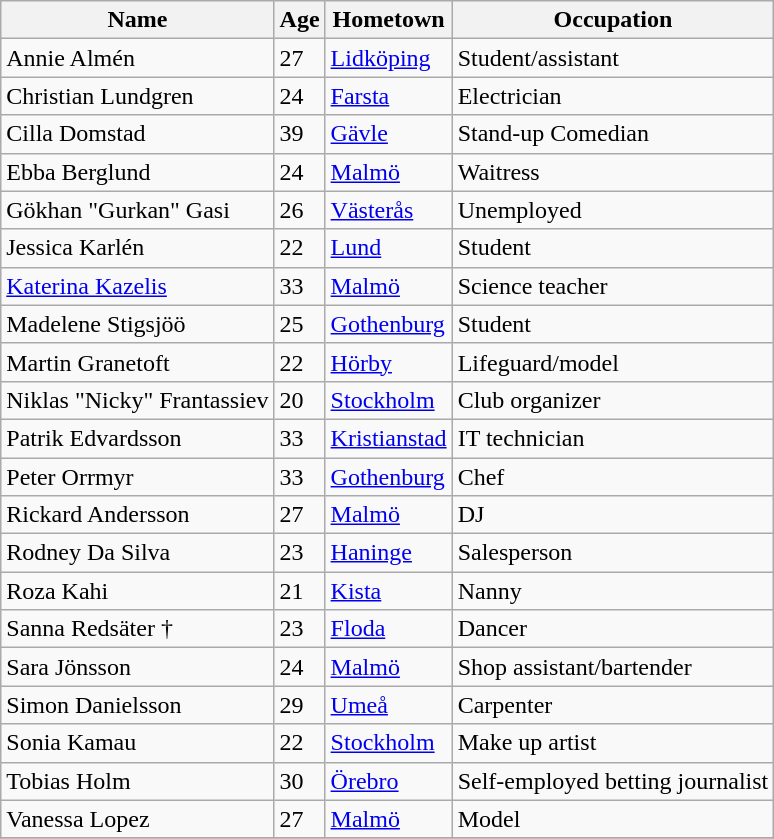<table class="wikitable">
<tr>
<th>Name</th>
<th>Age</th>
<th>Hometown</th>
<th>Occupation</th>
</tr>
<tr>
<td>Annie Almén</td>
<td>27</td>
<td><a href='#'>Lidköping</a></td>
<td>Student/assistant</td>
</tr>
<tr>
<td>Christian Lundgren</td>
<td>24</td>
<td><a href='#'>Farsta</a></td>
<td>Electrician</td>
</tr>
<tr>
<td>Cilla Domstad</td>
<td>39</td>
<td><a href='#'>Gävle</a></td>
<td>Stand-up Comedian</td>
</tr>
<tr>
<td>Ebba Berglund</td>
<td>24</td>
<td><a href='#'>Malmö</a></td>
<td>Waitress</td>
</tr>
<tr>
<td>Gökhan "Gurkan" Gasi</td>
<td>26</td>
<td><a href='#'>Västerås</a></td>
<td>Unemployed</td>
</tr>
<tr>
<td>Jessica Karlén</td>
<td>22</td>
<td><a href='#'>Lund</a></td>
<td>Student</td>
</tr>
<tr>
<td><a href='#'>Katerina Kazelis</a></td>
<td>33</td>
<td><a href='#'>Malmö</a></td>
<td>Science teacher</td>
</tr>
<tr>
<td>Madelene Stigsjöö</td>
<td>25</td>
<td><a href='#'>Gothenburg</a></td>
<td>Student</td>
</tr>
<tr>
<td>Martin Granetoft</td>
<td>22</td>
<td><a href='#'>Hörby</a></td>
<td>Lifeguard/model</td>
</tr>
<tr>
<td>Niklas "Nicky" Frantassiev</td>
<td>20</td>
<td><a href='#'>Stockholm</a></td>
<td>Club organizer</td>
</tr>
<tr>
<td>Patrik Edvardsson</td>
<td>33</td>
<td><a href='#'>Kristianstad</a></td>
<td>IT technician</td>
</tr>
<tr>
<td>Peter Orrmyr</td>
<td>33</td>
<td><a href='#'>Gothenburg</a></td>
<td>Chef</td>
</tr>
<tr>
<td>Rickard Andersson</td>
<td>27</td>
<td><a href='#'>Malmö</a></td>
<td>DJ</td>
</tr>
<tr>
<td>Rodney Da Silva</td>
<td>23</td>
<td><a href='#'>Haninge</a></td>
<td>Salesperson</td>
</tr>
<tr>
<td>Roza Kahi</td>
<td>21</td>
<td><a href='#'>Kista</a></td>
<td>Nanny</td>
</tr>
<tr>
<td>Sanna Redsäter †</td>
<td>23</td>
<td><a href='#'>Floda</a></td>
<td>Dancer</td>
</tr>
<tr>
<td>Sara Jönsson</td>
<td>24</td>
<td><a href='#'>Malmö</a></td>
<td>Shop assistant/bartender</td>
</tr>
<tr>
<td>Simon Danielsson</td>
<td>29</td>
<td><a href='#'>Umeå</a></td>
<td>Carpenter</td>
</tr>
<tr>
<td>Sonia Kamau</td>
<td>22</td>
<td><a href='#'>Stockholm</a></td>
<td>Make up artist</td>
</tr>
<tr>
<td>Tobias Holm</td>
<td>30</td>
<td><a href='#'>Örebro</a></td>
<td>Self-employed betting journalist</td>
</tr>
<tr>
<td>Vanessa Lopez</td>
<td>27</td>
<td><a href='#'>Malmö</a></td>
<td>Model</td>
</tr>
<tr>
</tr>
</table>
